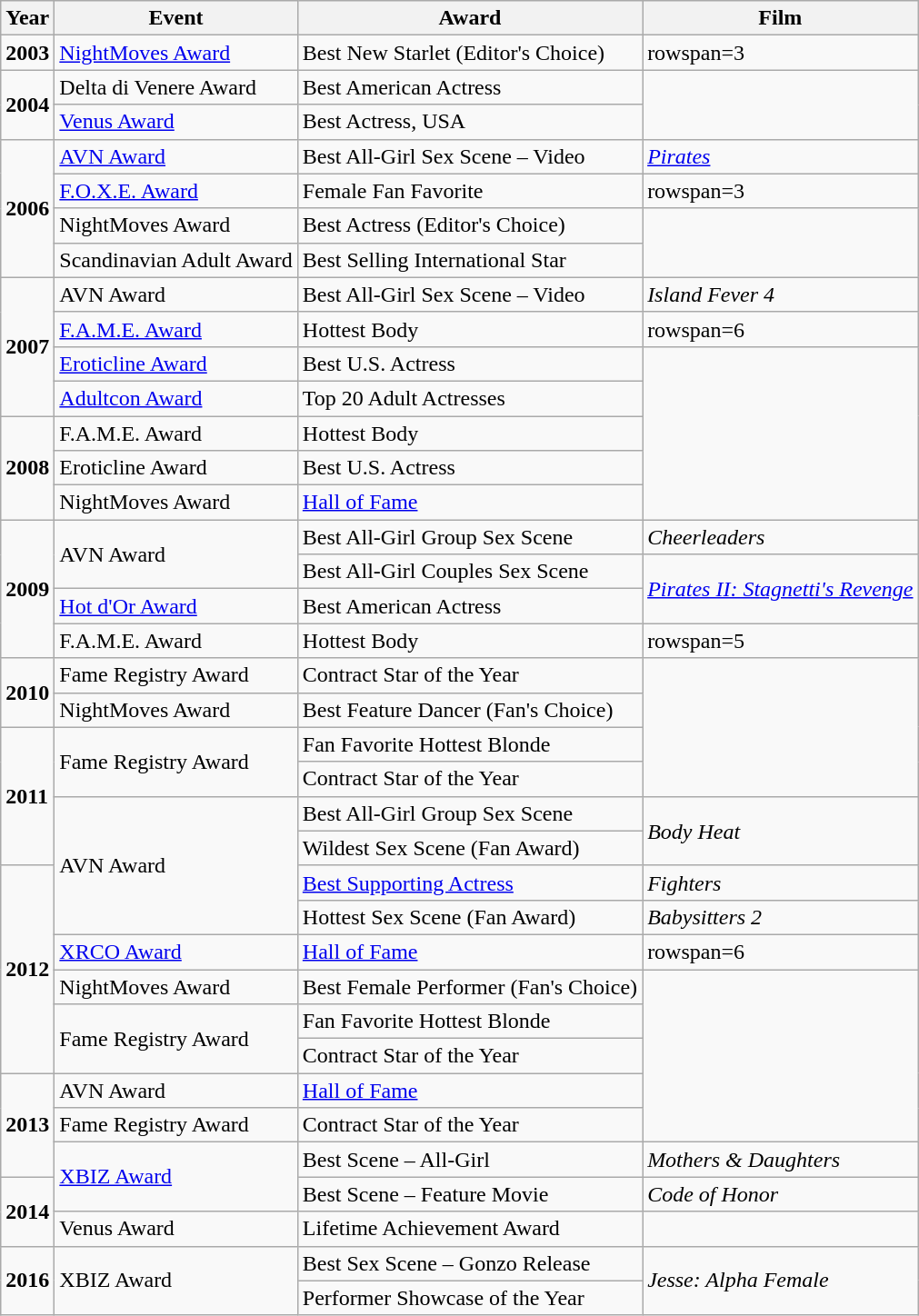<table class="wikitable">
<tr>
<th>Year</th>
<th>Event</th>
<th>Award</th>
<th>Film</th>
</tr>
<tr>
<td><strong>2003</strong></td>
<td><a href='#'>NightMoves Award</a></td>
<td>Best New Starlet (Editor's Choice)</td>
<td>rowspan=3 </td>
</tr>
<tr>
<td rowspan=2><strong>2004</strong></td>
<td>Delta di Venere Award</td>
<td>Best American Actress</td>
</tr>
<tr>
<td><a href='#'>Venus Award</a></td>
<td>Best Actress, USA</td>
</tr>
<tr>
<td rowspan=4><strong>2006</strong></td>
<td><a href='#'>AVN Award</a></td>
<td>Best All-Girl Sex Scene – Video </td>
<td><em><a href='#'>Pirates</a></em></td>
</tr>
<tr>
<td><a href='#'>F.O.X.E. Award</a></td>
<td>Female Fan Favorite</td>
<td>rowspan=3 </td>
</tr>
<tr>
<td>NightMoves Award</td>
<td>Best Actress (Editor's Choice)</td>
</tr>
<tr>
<td>Scandinavian Adult Award</td>
<td>Best Selling International Star</td>
</tr>
<tr>
<td rowspan=4><strong>2007</strong></td>
<td>AVN Award</td>
<td>Best All-Girl Sex Scene – Video </td>
<td><em>Island Fever 4</em></td>
</tr>
<tr>
<td><a href='#'>F.A.M.E. Award</a></td>
<td>Hottest Body</td>
<td>rowspan=6 </td>
</tr>
<tr>
<td><a href='#'>Eroticline Award</a></td>
<td>Best U.S. Actress</td>
</tr>
<tr>
<td><a href='#'>Adultcon Award</a></td>
<td>Top 20 Adult Actresses</td>
</tr>
<tr>
<td rowspan=3><strong>2008</strong></td>
<td>F.A.M.E. Award</td>
<td>Hottest Body</td>
</tr>
<tr>
<td>Eroticline Award</td>
<td>Best U.S. Actress</td>
</tr>
<tr>
<td>NightMoves Award</td>
<td><a href='#'>Hall of Fame</a></td>
</tr>
<tr>
<td rowspan=4><strong>2009</strong></td>
<td rowspan=2>AVN Award</td>
<td>Best All-Girl Group Sex Scene </td>
<td><em>Cheerleaders</em></td>
</tr>
<tr>
<td>Best All-Girl Couples Sex Scene </td>
<td rowspan=2><em><a href='#'>Pirates II: Stagnetti's Revenge</a></em></td>
</tr>
<tr>
<td><a href='#'>Hot d'Or Award</a></td>
<td>Best American Actress</td>
</tr>
<tr>
<td>F.A.M.E. Award</td>
<td>Hottest Body</td>
<td>rowspan=5 </td>
</tr>
<tr>
<td rowspan=2><strong>2010</strong></td>
<td>Fame Registry Award</td>
<td>Contract Star of the Year</td>
</tr>
<tr>
<td>NightMoves Award</td>
<td>Best Feature Dancer (Fan's Choice)</td>
</tr>
<tr>
<td rowspan=4><strong>2011</strong></td>
<td rowspan=2>Fame Registry Award</td>
<td>Fan Favorite Hottest Blonde</td>
</tr>
<tr>
<td>Contract Star of the Year</td>
</tr>
<tr>
<td rowspan=4>AVN Award</td>
<td>Best All-Girl Group Sex Scene </td>
<td rowspan=2><em>Body Heat</em></td>
</tr>
<tr>
<td>Wildest Sex Scene (Fan Award) </td>
</tr>
<tr>
<td rowspan=6><strong>2012</strong></td>
<td><a href='#'>Best Supporting Actress</a></td>
<td><em>Fighters</em></td>
</tr>
<tr>
<td>Hottest Sex Scene (Fan Award) </td>
<td><em>Babysitters 2</em></td>
</tr>
<tr>
<td><a href='#'>XRCO Award</a></td>
<td><a href='#'>Hall of Fame</a></td>
<td>rowspan=6 </td>
</tr>
<tr>
<td>NightMoves Award</td>
<td>Best Female Performer (Fan's Choice)</td>
</tr>
<tr>
<td rowspan=2>Fame Registry Award</td>
<td>Fan Favorite Hottest Blonde</td>
</tr>
<tr>
<td>Contract Star of the Year</td>
</tr>
<tr>
<td rowspan=3><strong>2013</strong></td>
<td>AVN Award</td>
<td><a href='#'>Hall of Fame</a></td>
</tr>
<tr>
<td>Fame Registry Award</td>
<td>Contract Star of the Year</td>
</tr>
<tr>
<td rowspan=2><a href='#'>XBIZ Award</a></td>
<td>Best Scene – All-Girl </td>
<td><em>Mothers & Daughters</em></td>
</tr>
<tr>
<td rowspan=2><strong>2014</strong></td>
<td>Best Scene – Feature Movie </td>
<td><em>Code of Honor</em></td>
</tr>
<tr>
<td>Venus Award</td>
<td>Lifetime Achievement Award</td>
<td></td>
</tr>
<tr>
<td rowspan=2><strong>2016</strong></td>
<td rowspan=2>XBIZ Award</td>
<td>Best Sex Scene – Gonzo Release </td>
<td rowspan=2><em>Jesse: Alpha Female</em></td>
</tr>
<tr>
<td>Performer Showcase of the Year</td>
</tr>
</table>
